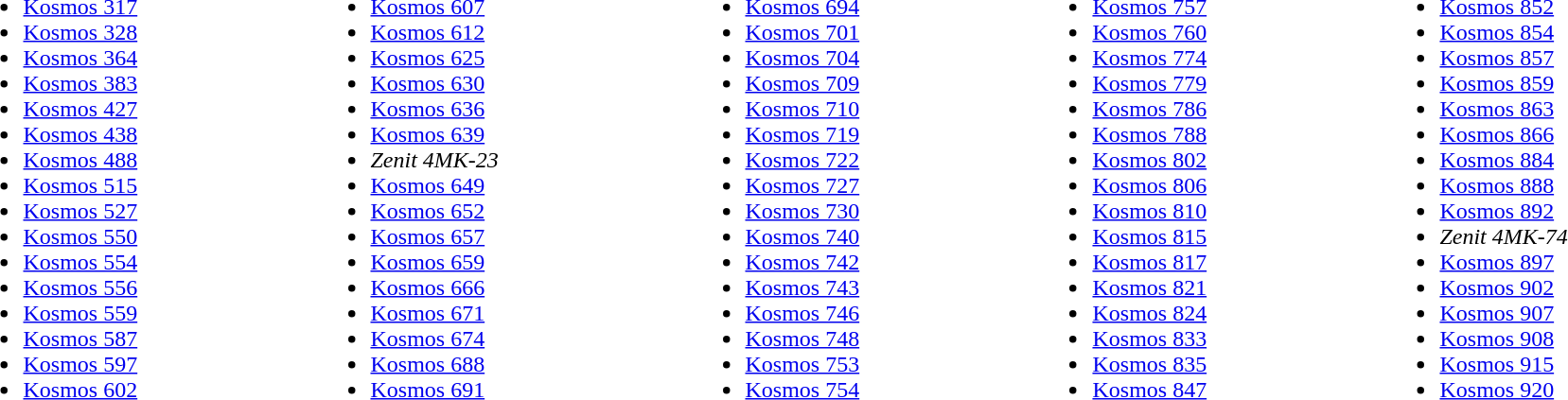<table style="width:100%;">
<tr>
<td><br><ul><li><a href='#'>Kosmos 317</a></li><li><a href='#'>Kosmos 328</a></li><li><a href='#'>Kosmos 364</a></li><li><a href='#'>Kosmos 383</a></li><li><a href='#'>Kosmos 427</a></li><li><a href='#'>Kosmos 438</a></li><li><a href='#'>Kosmos 488</a></li><li><a href='#'>Kosmos 515</a></li><li><a href='#'>Kosmos 527</a></li><li><a href='#'>Kosmos 550</a></li><li><a href='#'>Kosmos 554</a></li><li><a href='#'>Kosmos 556</a></li><li><a href='#'>Kosmos 559</a></li><li><a href='#'>Kosmos 587</a></li><li><a href='#'>Kosmos 597</a></li><li><a href='#'>Kosmos 602</a></li></ul></td>
<td><br><ul><li><a href='#'>Kosmos 607</a></li><li><a href='#'>Kosmos 612</a></li><li><a href='#'>Kosmos 625</a></li><li><a href='#'>Kosmos 630</a></li><li><a href='#'>Kosmos 636</a></li><li><a href='#'>Kosmos 639</a></li><li><em>Zenit 4MK-23</em></li><li><a href='#'>Kosmos 649</a></li><li><a href='#'>Kosmos 652</a></li><li><a href='#'>Kosmos 657</a></li><li><a href='#'>Kosmos 659</a></li><li><a href='#'>Kosmos 666</a></li><li><a href='#'>Kosmos 671</a></li><li><a href='#'>Kosmos 674</a></li><li><a href='#'>Kosmos 688</a></li><li><a href='#'>Kosmos 691</a></li></ul></td>
<td><br><ul><li><a href='#'>Kosmos 694</a></li><li><a href='#'>Kosmos 701</a></li><li><a href='#'>Kosmos 704</a></li><li><a href='#'>Kosmos 709</a></li><li><a href='#'>Kosmos 710</a></li><li><a href='#'>Kosmos 719</a></li><li><a href='#'>Kosmos 722</a></li><li><a href='#'>Kosmos 727</a></li><li><a href='#'>Kosmos 730</a></li><li><a href='#'>Kosmos 740</a></li><li><a href='#'>Kosmos 742</a></li><li><a href='#'>Kosmos 743</a></li><li><a href='#'>Kosmos 746</a></li><li><a href='#'>Kosmos 748</a></li><li><a href='#'>Kosmos 753</a></li><li><a href='#'>Kosmos 754</a></li></ul></td>
<td><br><ul><li><a href='#'>Kosmos 757</a></li><li><a href='#'>Kosmos 760</a></li><li><a href='#'>Kosmos 774</a></li><li><a href='#'>Kosmos 779</a></li><li><a href='#'>Kosmos 786</a></li><li><a href='#'>Kosmos 788</a></li><li><a href='#'>Kosmos 802</a></li><li><a href='#'>Kosmos 806</a></li><li><a href='#'>Kosmos 810</a></li><li><a href='#'>Kosmos 815</a></li><li><a href='#'>Kosmos 817</a></li><li><a href='#'>Kosmos 821</a></li><li><a href='#'>Kosmos 824</a></li><li><a href='#'>Kosmos 833</a></li><li><a href='#'>Kosmos 835</a></li><li><a href='#'>Kosmos 847</a></li></ul></td>
<td><br><ul><li><a href='#'>Kosmos 852</a></li><li><a href='#'>Kosmos 854</a></li><li><a href='#'>Kosmos 857</a></li><li><a href='#'>Kosmos 859</a></li><li><a href='#'>Kosmos 863</a></li><li><a href='#'>Kosmos 866</a></li><li><a href='#'>Kosmos 884</a></li><li><a href='#'>Kosmos 888</a></li><li><a href='#'>Kosmos 892</a></li><li><em>Zenit 4MK-74</em></li><li><a href='#'>Kosmos 897</a></li><li><a href='#'>Kosmos 902</a></li><li><a href='#'>Kosmos 907</a></li><li><a href='#'>Kosmos 908</a></li><li><a href='#'>Kosmos 915</a></li><li><a href='#'>Kosmos 920</a></li></ul></td>
</tr>
</table>
